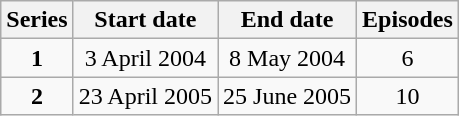<table class="wikitable" style="text-align:center;">
<tr>
<th>Series</th>
<th>Start date</th>
<th>End date</th>
<th>Episodes</th>
</tr>
<tr>
<td><strong>1</strong></td>
<td>3 April 2004</td>
<td>8 May 2004</td>
<td>6</td>
</tr>
<tr>
<td><strong>2</strong></td>
<td>23 April 2005</td>
<td>25 June 2005</td>
<td>10</td>
</tr>
</table>
